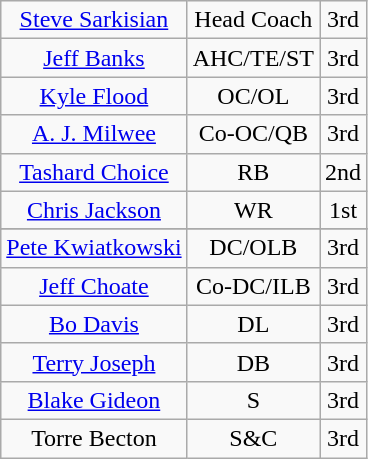<table class="wikitable">
<tr align="center">
<td><a href='#'>Steve Sarkisian</a></td>
<td>Head Coach</td>
<td>3rd</td>
</tr>
<tr align="center">
<td><a href='#'>Jeff Banks</a></td>
<td>AHC/TE/ST</td>
<td>3rd</td>
</tr>
<tr align="center">
<td><a href='#'>Kyle Flood</a></td>
<td>OC/OL</td>
<td>3rd</td>
</tr>
<tr align="center">
<td><a href='#'>A. J. Milwee</a></td>
<td>Co-OC/QB</td>
<td>3rd</td>
</tr>
<tr align="center">
<td><a href='#'>Tashard Choice</a></td>
<td>RB</td>
<td>2nd</td>
</tr>
<tr align="center">
<td><a href='#'>Chris Jackson</a></td>
<td>WR</td>
<td>1st</td>
</tr>
<tr>
</tr>
<tr align="center">
<td><a href='#'>Pete Kwiatkowski</a></td>
<td>DC/OLB</td>
<td>3rd</td>
</tr>
<tr align="center">
<td><a href='#'>Jeff Choate</a></td>
<td>Co-DC/ILB</td>
<td>3rd</td>
</tr>
<tr align="center">
<td><a href='#'>Bo Davis</a></td>
<td>DL</td>
<td>3rd</td>
</tr>
<tr align="center">
<td><a href='#'>Terry Joseph</a></td>
<td>DB</td>
<td>3rd</td>
</tr>
<tr align="center">
<td><a href='#'>Blake Gideon</a></td>
<td>S</td>
<td>3rd</td>
</tr>
<tr align="center">
<td>Torre Becton</td>
<td>S&C</td>
<td>3rd</td>
</tr>
</table>
